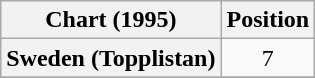<table class="wikitable plainrowheaders" style="text-align:center">
<tr>
<th>Chart (1995)</th>
<th>Position</th>
</tr>
<tr>
<th scope="row">Sweden (Topplistan)</th>
<td>7</td>
</tr>
<tr>
</tr>
</table>
